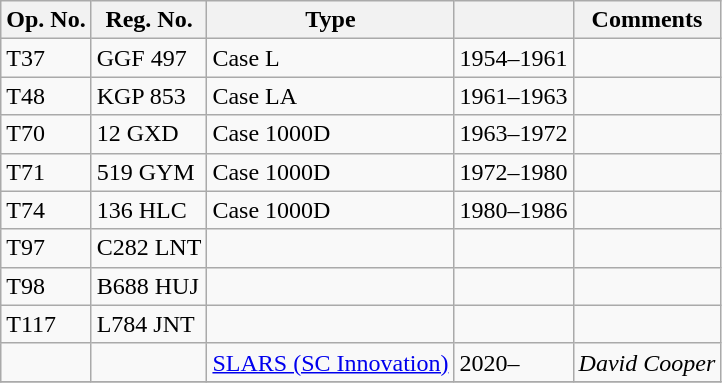<table class="wikitable">
<tr>
<th>Op. No.</th>
<th>Reg. No.</th>
<th>Type</th>
<th></th>
<th>Comments</th>
</tr>
<tr>
<td>T37</td>
<td>GGF 497</td>
<td>Case L</td>
<td>1954–1961</td>
<td></td>
</tr>
<tr>
<td>T48</td>
<td>KGP 853</td>
<td>Case LA</td>
<td>1961–1963</td>
<td></td>
</tr>
<tr>
<td>T70</td>
<td>12 GXD</td>
<td>Case 1000D</td>
<td>1963–1972</td>
<td></td>
</tr>
<tr>
<td>T71</td>
<td>519 GYM</td>
<td>Case 1000D</td>
<td>1972–1980</td>
<td></td>
</tr>
<tr>
<td>T74</td>
<td>136 HLC</td>
<td>Case 1000D</td>
<td>1980–1986</td>
<td></td>
</tr>
<tr>
<td>T97</td>
<td>C282 LNT</td>
<td></td>
<td></td>
<td></td>
</tr>
<tr>
<td>T98</td>
<td>B688 HUJ</td>
<td></td>
<td></td>
<td></td>
</tr>
<tr>
<td>T117</td>
<td>L784 JNT</td>
<td></td>
<td></td>
<td></td>
</tr>
<tr>
<td></td>
<td></td>
<td><a href='#'>SLARS (SC Innovation)</a></td>
<td>2020–</td>
<td><em>David Cooper</em></td>
</tr>
<tr>
</tr>
</table>
